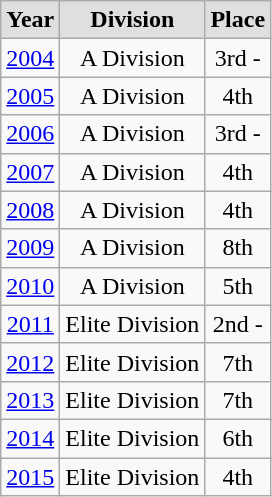<table class="wikitable">
<tr style="text-align:center; background:#dfdfdf;">
<td><strong>Year</strong></td>
<td><strong>Division</strong></td>
<td><strong>Place</strong></td>
</tr>
<tr style="text-align:center;">
<td><a href='#'>2004</a></td>
<td>A Division</td>
<td>3rd - </td>
</tr>
<tr style="text-align:center;">
<td><a href='#'>2005</a></td>
<td>A Division</td>
<td>4th</td>
</tr>
<tr style="text-align:center;">
<td><a href='#'>2006</a></td>
<td>A Division</td>
<td>3rd - </td>
</tr>
<tr style="text-align:center;">
<td><a href='#'>2007</a></td>
<td>A Division</td>
<td>4th</td>
</tr>
<tr style="text-align:center;">
<td><a href='#'>2008</a></td>
<td>A Division</td>
<td>4th</td>
</tr>
<tr style="text-align:center;">
<td><a href='#'>2009</a></td>
<td>A Division</td>
<td>8th</td>
</tr>
<tr style="text-align:center;">
<td><a href='#'>2010</a></td>
<td>A Division</td>
<td>5th</td>
</tr>
<tr style="text-align:center;">
<td><a href='#'>2011</a></td>
<td>Elite Division</td>
<td>2nd - </td>
</tr>
<tr style="text-align:center;">
<td><a href='#'>2012</a></td>
<td>Elite Division</td>
<td>7th</td>
</tr>
<tr style="text-align:center;">
<td><a href='#'>2013</a></td>
<td>Elite Division</td>
<td>7th</td>
</tr>
<tr style="text-align:center;">
<td><a href='#'>2014</a></td>
<td>Elite Division</td>
<td>6th</td>
</tr>
<tr style="text-align:center;">
<td><a href='#'>2015</a></td>
<td>Elite Division</td>
<td>4th</td>
</tr>
</table>
